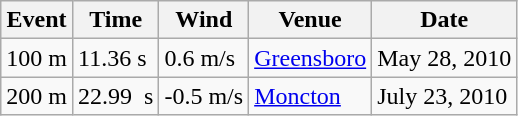<table class="wikitable">
<tr>
<th>Event</th>
<th>Time</th>
<th>Wind</th>
<th>Venue</th>
<th>Date</th>
</tr>
<tr>
<td>100 m</td>
<td>11.36 s</td>
<td>0.6 m/s</td>
<td><a href='#'>Greensboro</a></td>
<td>May 28, 2010</td>
</tr>
<tr>
<td>200 m</td>
<td>22.99   s</td>
<td>-0.5 m/s</td>
<td><a href='#'>Moncton</a></td>
<td>July 23, 2010</td>
</tr>
</table>
